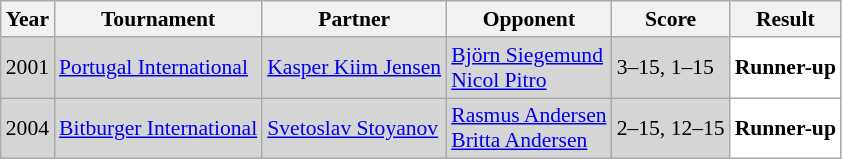<table class="sortable wikitable" style="font-size: 90%;">
<tr>
<th>Year</th>
<th>Tournament</th>
<th>Partner</th>
<th>Opponent</th>
<th>Score</th>
<th>Result</th>
</tr>
<tr style="background:#D5D5D5">
<td align="center">2001</td>
<td align="left"><a href='#'>Portugal International</a></td>
<td align="left"> <a href='#'>Kasper Kiim Jensen</a></td>
<td align="left"> <a href='#'>Björn Siegemund</a> <br>  <a href='#'>Nicol Pitro</a></td>
<td align="left">3–15, 1–15</td>
<td style="text-align:left; background:white"> <strong>Runner-up</strong></td>
</tr>
<tr style="background:#D5D5D5">
<td align="center">2004</td>
<td align="left"><a href='#'>Bitburger International</a></td>
<td align="left"> <a href='#'>Svetoslav Stoyanov</a></td>
<td align="left"> <a href='#'>Rasmus Andersen</a> <br>  <a href='#'>Britta Andersen</a></td>
<td align="left">2–15, 12–15</td>
<td style="text-align:left; background:white"> <strong>Runner-up</strong></td>
</tr>
</table>
